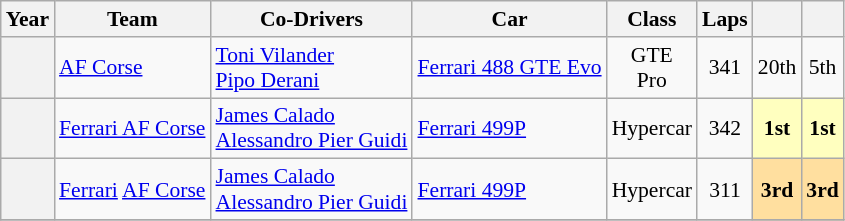<table class="wikitable" style="text-align:center; font-size:90%">
<tr>
<th>Year</th>
<th>Team</th>
<th>Co-Drivers</th>
<th>Car</th>
<th>Class</th>
<th>Laps</th>
<th></th>
<th></th>
</tr>
<tr>
<th></th>
<td align="left" nowrap> <a href='#'>AF Corse</a></td>
<td align="left" nowrap> <a href='#'>Toni Vilander</a><br> <a href='#'>Pipo Derani</a></td>
<td align="left" nowrap><a href='#'>Ferrari 488 GTE Evo</a></td>
<td>GTE<br>Pro</td>
<td>341</td>
<td>20th</td>
<td>5th</td>
</tr>
<tr>
<th></th>
<td align="left" nowrap> <a href='#'>Ferrari AF Corse</a></td>
<td align="left" nowrap> <a href='#'>James Calado</a><br> <a href='#'>Alessandro Pier Guidi</a></td>
<td align="left" nowrap><a href='#'>Ferrari 499P</a></td>
<td>Hypercar</td>
<td>342</td>
<td style="background:#ffffbf"><strong>1st</strong></td>
<td style="background:#ffffbf"><strong>1st</strong></td>
</tr>
<tr>
<th></th>
<td align="left" nowrap> <a href='#'>Ferrari</a> <a href='#'>AF Corse</a></td>
<td align="left" nowrap> <a href='#'>James Calado</a><br> <a href='#'>Alessandro Pier Guidi</a></td>
<td align="left" nowrap><a href='#'>Ferrari 499P</a></td>
<td>Hypercar</td>
<td>311</td>
<td style="background:#FFDF9F;"><strong>3rd</strong></td>
<td style="background:#FFDF9F;"><strong>3rd</strong></td>
</tr>
<tr>
</tr>
</table>
